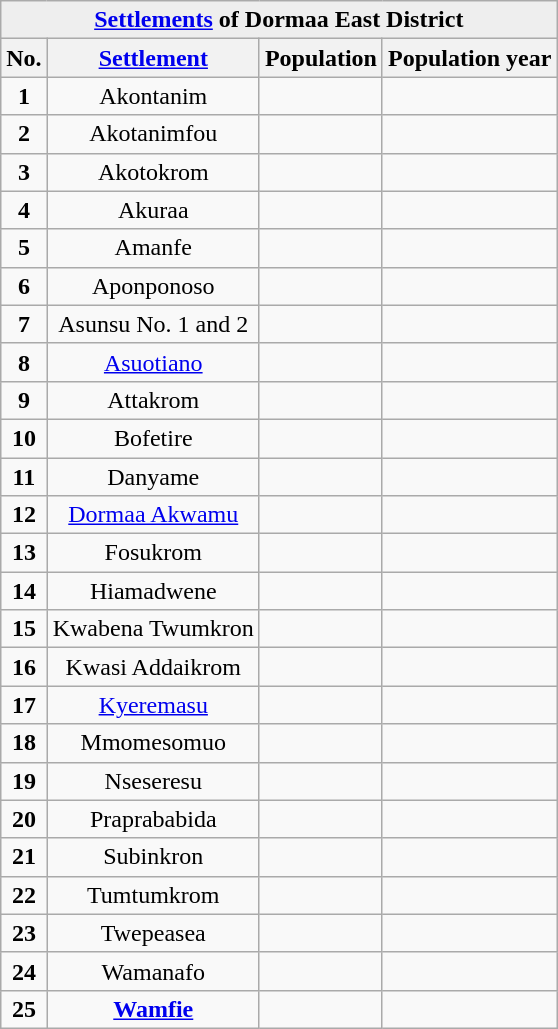<table class="wikitable sortable" style="text-align: centre;">
<tr bgcolor=#EEEEEE>
<td align=center colspan=4><strong><a href='#'>Settlements</a> of Dormaa East District</strong></td>
</tr>
<tr ">
<th class="unsortable">No.</th>
<th class="unsortable"><a href='#'>Settlement</a></th>
<th class="unsortable">Population</th>
<th class="unsortable">Population year</th>
</tr>
<tr>
<td align=center><strong>1</strong></td>
<td align=center>Akontanim</td>
<td align=center></td>
<td align=center></td>
</tr>
<tr>
<td align=center><strong>2</strong></td>
<td align=center>Akotanimfou</td>
<td align=center></td>
<td align=center></td>
</tr>
<tr>
<td align=center><strong>3</strong></td>
<td align=center>Akotokrom</td>
<td align=center></td>
<td align=center></td>
</tr>
<tr>
<td align=center><strong>4</strong></td>
<td align=center>Akuraa</td>
<td align=center></td>
<td align=center></td>
</tr>
<tr>
<td align=center><strong>5</strong></td>
<td align=center>Amanfe</td>
<td align=center></td>
<td align=center></td>
</tr>
<tr>
<td align=center><strong>6</strong></td>
<td align=center>Aponponoso</td>
<td align=center></td>
<td align=center></td>
</tr>
<tr>
<td align=center><strong>7</strong></td>
<td align=center>Asunsu No. 1 and 2</td>
<td align=center></td>
<td align=center></td>
</tr>
<tr>
<td align=center><strong>8</strong></td>
<td align=center><a href='#'>Asuotiano</a></td>
<td align=center></td>
<td align=center></td>
</tr>
<tr>
<td align=center><strong>9</strong></td>
<td align=center>Attakrom</td>
<td align=center></td>
<td align=center></td>
</tr>
<tr>
<td align=center><strong>10</strong></td>
<td align=center>Bofetire</td>
<td align=center></td>
<td align=center></td>
</tr>
<tr>
<td align=center><strong>11</strong></td>
<td align=center>Danyame</td>
<td align=center></td>
<td align=center></td>
</tr>
<tr>
<td align=center><strong>12</strong></td>
<td align=center><a href='#'>Dormaa Akwamu</a></td>
<td align=center></td>
<td align=center></td>
</tr>
<tr>
<td align=center><strong>13</strong></td>
<td align=center>Fosukrom</td>
<td align=center></td>
<td align=center></td>
</tr>
<tr>
<td align=center><strong>14</strong></td>
<td align=center>Hiamadwene</td>
<td align=center></td>
<td align=center></td>
</tr>
<tr>
<td align=center><strong>15</strong></td>
<td align=center>Kwabena Twumkron</td>
<td align=center></td>
<td align=center></td>
</tr>
<tr>
<td align=center><strong>16</strong></td>
<td align=center>Kwasi Addaikrom</td>
<td align=center></td>
<td align=center></td>
</tr>
<tr>
<td align=center><strong>17</strong></td>
<td align=center><a href='#'>Kyeremasu</a></td>
<td align=center></td>
<td align=center></td>
</tr>
<tr>
<td align=center><strong>18</strong></td>
<td align=center>Mmomesomuo</td>
<td align=center></td>
<td align=center></td>
</tr>
<tr>
<td align=center><strong>19</strong></td>
<td align=center>Nseseresu</td>
<td align=center></td>
<td align=center></td>
</tr>
<tr>
<td align=center><strong>20</strong></td>
<td align=center>Praprababida</td>
<td align=center></td>
<td align=center></td>
</tr>
<tr>
<td align=center><strong>21</strong></td>
<td align=center>Subinkron</td>
<td align=center></td>
<td align=center></td>
</tr>
<tr>
<td align=center><strong>22</strong></td>
<td align=center>Tumtumkrom</td>
<td align=center></td>
<td align=center></td>
</tr>
<tr>
<td align=center><strong>23</strong></td>
<td align=center>Twepeasea</td>
<td align=center></td>
<td align=center></td>
</tr>
<tr>
<td align=center><strong>24</strong></td>
<td align=center>Wamanafo</td>
<td align=center></td>
<td align=center></td>
</tr>
<tr>
<td align=center><strong>25</strong></td>
<td align=center><strong><a href='#'>Wamfie</a></strong></td>
<td align=center></td>
<td align=center></td>
</tr>
</table>
